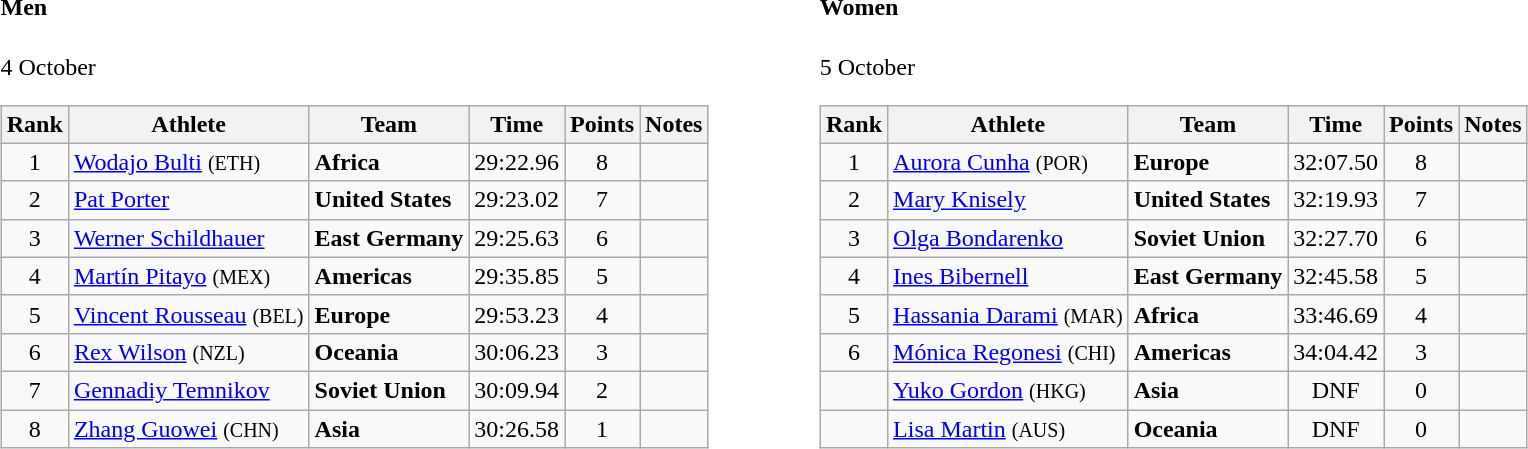<table>
<tr>
<td valign="top"><br><h4>Men</h4>4 October<table class="wikitable" style="text-align:center">
<tr>
<th>Rank</th>
<th>Athlete</th>
<th>Team</th>
<th>Time</th>
<th>Points</th>
<th>Notes</th>
</tr>
<tr>
<td>1</td>
<td align="left"><a href='#'>Wodajo Bulti</a> <small>(ETH) </small></td>
<td align=left><strong>Africa</strong></td>
<td>29:22.96</td>
<td>8</td>
<td></td>
</tr>
<tr>
<td>2</td>
<td align="left"><a href='#'>Pat Porter</a></td>
<td align=left><strong>United States</strong></td>
<td>29:23.02</td>
<td>7</td>
<td></td>
</tr>
<tr>
<td>3</td>
<td align="left"><a href='#'>Werner Schildhauer</a></td>
<td align=left><strong>East Germany</strong></td>
<td>29:25.63</td>
<td>6</td>
<td></td>
</tr>
<tr>
<td>4</td>
<td align="left"><a href='#'>Martín Pitayo</a> <small>(MEX) </small></td>
<td align=left><strong>Americas</strong></td>
<td>29:35.85</td>
<td>5</td>
<td></td>
</tr>
<tr>
<td>5</td>
<td align="left"><a href='#'>Vincent Rousseau</a> <small>(BEL) </small></td>
<td align=left><strong>Europe</strong></td>
<td>29:53.23</td>
<td>4</td>
<td></td>
</tr>
<tr>
<td>6</td>
<td align="left"><a href='#'>Rex Wilson</a> <small>(NZL) </small></td>
<td align=left><strong>Oceania</strong></td>
<td>30:06.23</td>
<td>3</td>
<td></td>
</tr>
<tr>
<td>7</td>
<td align="left"><a href='#'>Gennadiy Temnikov</a></td>
<td align=left><strong>Soviet Union</strong></td>
<td>30:09.94</td>
<td>2</td>
<td></td>
</tr>
<tr>
<td>8</td>
<td align="left"><a href='#'>Zhang Guowei</a> <small>(CHN) </small></td>
<td align=left><strong>Asia</strong></td>
<td>30:26.58</td>
<td>1</td>
<td></td>
</tr>
</table>
</td>
<td width="50"> </td>
<td valign="top"><br><h4>Women</h4>5 October<table class="wikitable" style="text-align:center">
<tr>
<th>Rank</th>
<th>Athlete</th>
<th>Team</th>
<th>Time</th>
<th>Points</th>
<th>Notes</th>
</tr>
<tr>
<td>1</td>
<td align="left"><a href='#'>Aurora Cunha</a> <small>(POR) </small></td>
<td align=left><strong>Europe</strong></td>
<td>32:07.50</td>
<td>8</td>
<td></td>
</tr>
<tr>
<td>2</td>
<td align="left"><a href='#'>Mary Knisely</a></td>
<td align=left><strong>United States</strong></td>
<td>32:19.93</td>
<td>7</td>
<td></td>
</tr>
<tr>
<td>3</td>
<td align="left"><a href='#'>Olga Bondarenko</a></td>
<td align=left><strong>Soviet Union</strong></td>
<td>32:27.70</td>
<td>6</td>
<td></td>
</tr>
<tr>
<td>4</td>
<td align="left"><a href='#'>Ines Bibernell</a></td>
<td align=left><strong>East Germany</strong></td>
<td>32:45.58</td>
<td>5</td>
<td></td>
</tr>
<tr>
<td>5</td>
<td align="left"><a href='#'>Hassania Darami</a> <small>(MAR) </small></td>
<td align=left><strong>Africa</strong></td>
<td>33:46.69</td>
<td>4</td>
<td></td>
</tr>
<tr>
<td>6</td>
<td align="left"><a href='#'>Mónica Regonesi</a> <small>(CHI) </small></td>
<td align=left><strong>Americas</strong></td>
<td>34:04.42</td>
<td>3</td>
<td></td>
</tr>
<tr>
<td></td>
<td align="left"><a href='#'>Yuko Gordon</a> <small>(HKG) </small></td>
<td align=left><strong>Asia</strong></td>
<td>DNF</td>
<td>0</td>
<td></td>
</tr>
<tr>
<td></td>
<td align="left"><a href='#'>Lisa Martin</a> <small>(AUS) </small></td>
<td align=left><strong>Oceania</strong></td>
<td>DNF</td>
<td>0</td>
<td></td>
</tr>
</table>
</td>
</tr>
</table>
